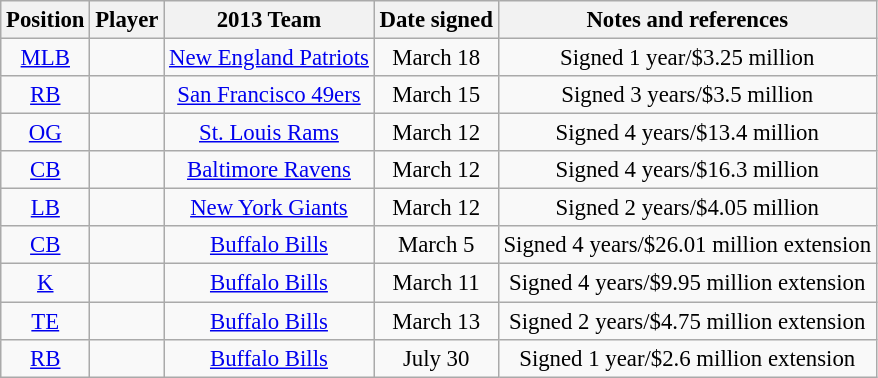<table class="wikitable sortable" style="font-size: 95%; text-align: center;">
<tr>
<th>Position</th>
<th>Player</th>
<th>2013 Team</th>
<th>Date signed</th>
<th class="unsortable">Notes and references</th>
</tr>
<tr>
<td><a href='#'>MLB</a></td>
<td></td>
<td><a href='#'>New England Patriots</a></td>
<td>March 18</td>
<td>Signed 1 year/$3.25 million</td>
</tr>
<tr>
<td><a href='#'>RB</a></td>
<td></td>
<td><a href='#'>San Francisco 49ers</a></td>
<td>March 15</td>
<td>Signed 3 years/$3.5 million</td>
</tr>
<tr>
<td><a href='#'>OG</a></td>
<td></td>
<td><a href='#'>St. Louis Rams</a></td>
<td>March 12</td>
<td>Signed 4 years/$13.4 million</td>
</tr>
<tr>
<td><a href='#'>CB</a></td>
<td></td>
<td><a href='#'>Baltimore Ravens</a></td>
<td>March 12</td>
<td>Signed 4 years/$16.3 million</td>
</tr>
<tr>
<td><a href='#'>LB</a></td>
<td></td>
<td><a href='#'>New York Giants</a></td>
<td>March 12</td>
<td>Signed 2 years/$4.05 million</td>
</tr>
<tr>
<td><a href='#'>CB</a></td>
<td></td>
<td><a href='#'>Buffalo Bills</a></td>
<td>March 5</td>
<td>Signed 4 years/$26.01 million extension</td>
</tr>
<tr>
<td><a href='#'>K</a></td>
<td></td>
<td><a href='#'>Buffalo Bills</a></td>
<td>March 11</td>
<td>Signed 4 years/$9.95 million extension</td>
</tr>
<tr>
<td><a href='#'>TE</a></td>
<td></td>
<td><a href='#'>Buffalo Bills</a></td>
<td>March 13</td>
<td>Signed 2 years/$4.75 million extension</td>
</tr>
<tr>
<td><a href='#'>RB</a></td>
<td></td>
<td><a href='#'>Buffalo Bills</a></td>
<td>July 30</td>
<td>Signed 1 year/$2.6 million extension</td>
</tr>
</table>
